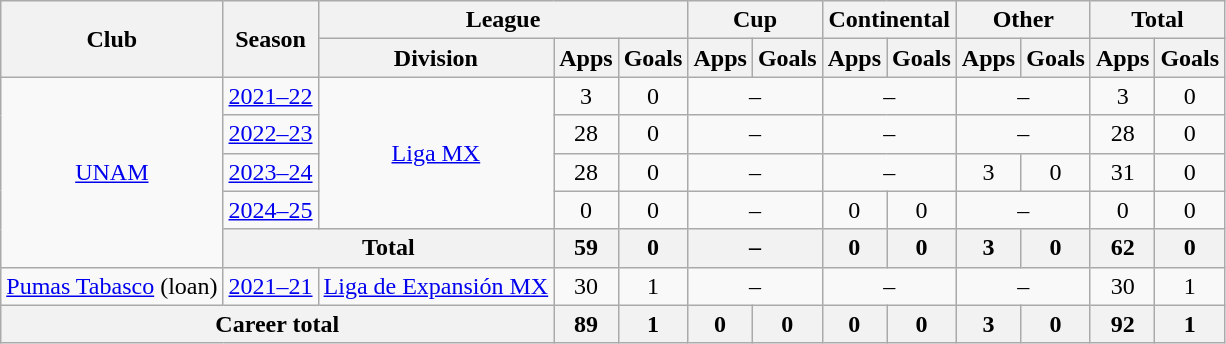<table class="wikitable" style="text-align: center">
<tr>
<th rowspan="2">Club</th>
<th rowspan="2">Season</th>
<th colspan="3">League</th>
<th colspan="2">Cup</th>
<th colspan="2">Continental</th>
<th colspan="2">Other</th>
<th colspan="2">Total</th>
</tr>
<tr>
<th>Division</th>
<th>Apps</th>
<th>Goals</th>
<th>Apps</th>
<th>Goals</th>
<th>Apps</th>
<th>Goals</th>
<th>Apps</th>
<th>Goals</th>
<th>Apps</th>
<th>Goals</th>
</tr>
<tr>
<td rowspan="5"><a href='#'>UNAM</a></td>
<td><a href='#'>2021–22</a></td>
<td rowspan="4"><a href='#'>Liga MX</a></td>
<td>3</td>
<td>0</td>
<td colspan="2">–</td>
<td colspan="2">–</td>
<td colspan="2">–</td>
<td>3</td>
<td>0</td>
</tr>
<tr>
<td><a href='#'>2022–23</a></td>
<td>28</td>
<td>0</td>
<td colspan="2">–</td>
<td colspan="2">–</td>
<td colspan="2">–</td>
<td>28</td>
<td>0</td>
</tr>
<tr>
<td><a href='#'>2023–24</a></td>
<td>28</td>
<td>0</td>
<td colspan="2">–</td>
<td colspan="2">–</td>
<td>3</td>
<td>0</td>
<td>31</td>
<td>0</td>
</tr>
<tr>
<td><a href='#'>2024–25</a></td>
<td>0</td>
<td>0</td>
<td colspan="2">–</td>
<td>0</td>
<td>0</td>
<td colspan="2">–</td>
<td>0</td>
<td>0</td>
</tr>
<tr>
<th colspan="2">Total</th>
<th>59</th>
<th>0</th>
<th colspan="2">–</th>
<th>0</th>
<th>0</th>
<th>3</th>
<th>0</th>
<th>62</th>
<th>0</th>
</tr>
<tr>
<td><a href='#'>Pumas Tabasco</a> (loan)</td>
<td><a href='#'>2021–21</a></td>
<td><a href='#'>Liga de Expansión MX</a></td>
<td>30</td>
<td>1</td>
<td colspan="2">–</td>
<td colspan="2">–</td>
<td colspan="2">–</td>
<td>30</td>
<td>1</td>
</tr>
<tr>
<th colspan="3">Career total</th>
<th>89</th>
<th>1</th>
<th>0</th>
<th>0</th>
<th>0</th>
<th>0</th>
<th>3</th>
<th>0</th>
<th>92</th>
<th>1</th>
</tr>
</table>
